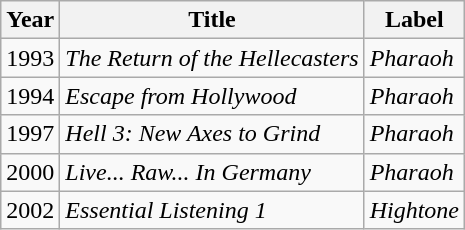<table class="wikitable">
<tr>
<th>Year</th>
<th>Title</th>
<th>Label</th>
</tr>
<tr>
<td>1993</td>
<td><em>The Return of the Hellecasters</em></td>
<td><em>Pharaoh</em></td>
</tr>
<tr>
<td>1994</td>
<td><em>Escape from Hollywood</em></td>
<td><em>Pharaoh</em></td>
</tr>
<tr>
<td>1997</td>
<td><em>Hell 3: New Axes to Grind</em></td>
<td><em>Pharaoh</em></td>
</tr>
<tr>
<td>2000</td>
<td><em>Live... Raw... In Germany</em></td>
<td><em>Pharaoh</em></td>
</tr>
<tr>
<td>2002</td>
<td><em>Essential Listening 1</em></td>
<td><em>Hightone</em></td>
</tr>
</table>
